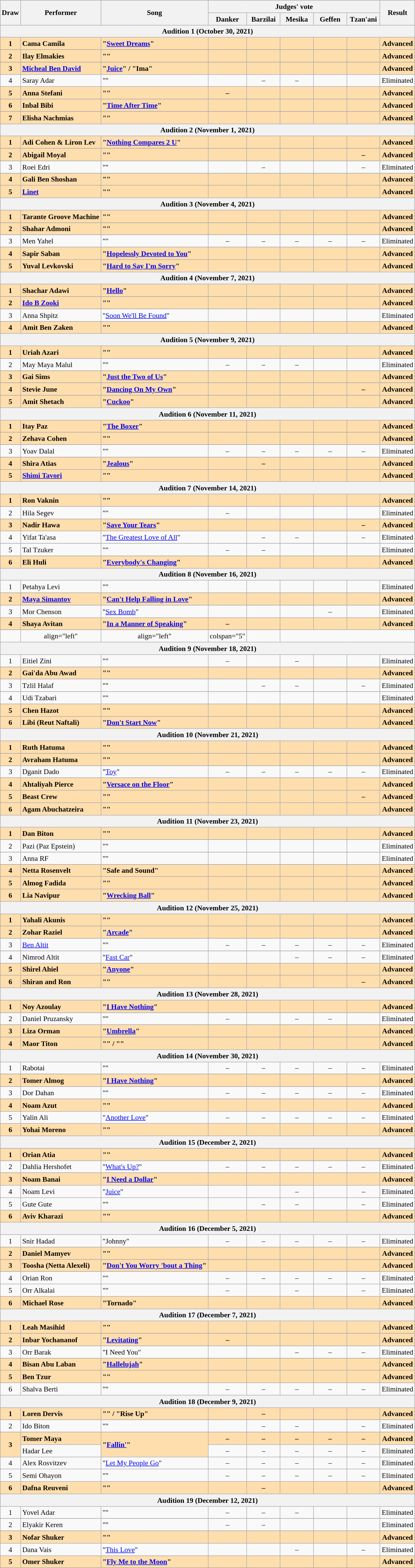<table class="wikitable" style="margin: 1em auto 1em auto; text-align:center; font-size:90%; line-height:18px;">
<tr>
<th rowspan="2">Draw</th>
<th rowspan="2">Performer</th>
<th rowspan="2">Song</th>
<th colspan="5">Judges' vote</th>
<th rowspan="2">Result</th>
</tr>
<tr>
<th width=60>Danker</th>
<th width=60>Barzilai</th>
<th width=60>Mesika</th>
<th width=60>Geffen</th>
<th width=60>Tzan'ani</th>
</tr>
<tr>
<th colspan="9">Audition 1 (October 30, 2021)</th>
</tr>
<tr style="font-weight:bold; background:#FFDEAD;">
<td>1</td>
<td align="left">Cama Camila</td>
<td align="left">"<a href='#'>Sweet Dreams</a>"</td>
<td></td>
<td></td>
<td></td>
<td></td>
<td></td>
<td>Advanced</td>
</tr>
<tr>
</tr>
<tr style="font-weight:bold; background:#FFDEAD;">
<td>2</td>
<td align="left">Ilay Elmakies</td>
<td align="left">""</td>
<td></td>
<td></td>
<td></td>
<td></td>
<td></td>
<td>Advanced</td>
</tr>
<tr>
</tr>
<tr style="font-weight:bold; background:#FFDEAD;">
<td>3</td>
<td align="left"><a href='#'>Micheal Ben David</a></td>
<td align="left">"<a href='#'>Juice</a>" / "Ima"</td>
<td></td>
<td></td>
<td></td>
<td></td>
<td></td>
<td>Advanced</td>
</tr>
<tr>
<td>4</td>
<td align="left">Saray Adar</td>
<td align="left">""</td>
<td></td>
<td>–</td>
<td>–</td>
<td></td>
<td></td>
<td>Eliminated</td>
</tr>
<tr style="font-weight:bold; background:#FFDEAD;">
<td>5</td>
<td align="left">Anna Stefani</td>
<td align="left">""</td>
<td>–</td>
<td></td>
<td></td>
<td></td>
<td></td>
<td>Advanced</td>
</tr>
<tr>
</tr>
<tr style="font-weight:bold; background:#FFDEAD;">
<td>6</td>
<td align="left">Inbal Bibi</td>
<td align="left">"<a href='#'>Time After Time</a>"</td>
<td></td>
<td></td>
<td></td>
<td></td>
<td></td>
<td>Advanced</td>
</tr>
<tr>
</tr>
<tr style="font-weight:bold; background:#FFDEAD;">
<td>7</td>
<td align="left">Elisha Nachmias</td>
<td align="left">""</td>
<td></td>
<td></td>
<td></td>
<td></td>
<td></td>
<td>Advanced</td>
</tr>
<tr>
<th colspan="9">Audition 2 (November 1, 2021)</th>
</tr>
<tr style="font-weight:bold; background:#FFDEAD;">
<td>1</td>
<td align="left">Adi Cohen & Liron Lev</td>
<td align="left">"<a href='#'>Nothing Compares 2 U</a>"</td>
<td></td>
<td></td>
<td></td>
<td></td>
<td></td>
<td>Advanced</td>
</tr>
<tr>
</tr>
<tr style="font-weight:bold; background:#FFDEAD;">
<td>2</td>
<td align="left">Abigail Moyal</td>
<td align="left">""</td>
<td></td>
<td></td>
<td></td>
<td></td>
<td>–</td>
<td>Advanced</td>
</tr>
<tr>
</tr>
<tr>
<td>3</td>
<td align="left">Roei Edri</td>
<td align="left">""</td>
<td></td>
<td>–</td>
<td></td>
<td></td>
<td>–</td>
<td>Eliminated</td>
</tr>
<tr>
</tr>
<tr style="font-weight:bold; background:#FFDEAD;">
<td>4</td>
<td align="left">Gali Ben Shoshan</td>
<td align="left">""</td>
<td></td>
<td></td>
<td></td>
<td></td>
<td></td>
<td>Advanced</td>
</tr>
<tr style="font-weight:bold; background:#FFDEAD;">
<td>5</td>
<td align="left"><a href='#'>Linet</a></td>
<td align="left">""</td>
<td></td>
<td></td>
<td></td>
<td></td>
<td></td>
<td>Advanced</td>
</tr>
<tr>
<th colspan="9">Audition 3 (November 4, 2021)</th>
</tr>
<tr style="font-weight:bold; background:#FFDEAD;">
<td>1</td>
<td align="left">Tarante Groove Machine</td>
<td align="left">""</td>
<td></td>
<td></td>
<td></td>
<td></td>
<td></td>
<td>Advanced</td>
</tr>
<tr>
</tr>
<tr style="font-weight:bold; background:#FFDEAD;">
<td>2</td>
<td align="left">Shahar Admoni</td>
<td align="left">""</td>
<td></td>
<td></td>
<td></td>
<td></td>
<td></td>
<td>Advanced</td>
</tr>
<tr>
</tr>
<tr>
<td>3</td>
<td align="left">Men Yahel</td>
<td align="left">""</td>
<td>–</td>
<td>–</td>
<td>–</td>
<td>–</td>
<td>–</td>
<td>Eliminated</td>
</tr>
<tr>
</tr>
<tr style="font-weight:bold; background:#FFDEAD;">
<td>4</td>
<td align="left">Sapir Saban</td>
<td align="left">"<a href='#'>Hopelessly Devoted to You</a>"</td>
<td></td>
<td></td>
<td></td>
<td></td>
<td></td>
<td>Advanced</td>
</tr>
<tr style="font-weight:bold; background:#FFDEAD;">
<td>5</td>
<td align="left">Yuval Levkovski</td>
<td align="left">"<a href='#'>Hard to Say I'm Sorry</a>"</td>
<td></td>
<td></td>
<td></td>
<td></td>
<td></td>
<td>Advanced</td>
</tr>
<tr>
<th colspan="9">Audition 4 (November 7, 2021)</th>
</tr>
<tr style="font-weight:bold; background:#FFDEAD;">
<td>1</td>
<td align="left">Shachar Adawi</td>
<td align="left">"<a href='#'>Hello</a>"</td>
<td></td>
<td></td>
<td></td>
<td></td>
<td></td>
<td>Advanced</td>
</tr>
<tr>
</tr>
<tr style="font-weight:bold; background:#FFDEAD;">
<td>2</td>
<td align="left"><a href='#'>Ido B Zooki</a></td>
<td align="left">""</td>
<td></td>
<td></td>
<td></td>
<td></td>
<td></td>
<td>Advanced</td>
</tr>
<tr>
</tr>
<tr>
<td>3</td>
<td align="left">Anna Shpitz</td>
<td align="left">"<a href='#'>Soon We'll Be Found</a>"</td>
<td></td>
<td></td>
<td></td>
<td></td>
<td></td>
<td>Eliminated</td>
</tr>
<tr>
</tr>
<tr style="font-weight:bold; background:#FFDEAD;">
<td>4</td>
<td align="left">Amit Ben Zaken</td>
<td align="left">""</td>
<td></td>
<td></td>
<td></td>
<td></td>
<td></td>
<td>Advanced</td>
</tr>
<tr>
<th colspan="9">Audition 5 (November 9, 2021)</th>
</tr>
<tr style="font-weight:bold; background:#FFDEAD;">
<td>1</td>
<td align="left">Uriah Azari</td>
<td align="left">""</td>
<td></td>
<td></td>
<td></td>
<td></td>
<td></td>
<td>Advanced</td>
</tr>
<tr>
</tr>
<tr>
<td>2</td>
<td align="left">May Maya Malul</td>
<td align="left">""</td>
<td>–</td>
<td>–</td>
<td>–</td>
<td></td>
<td></td>
<td>Eliminated</td>
</tr>
<tr>
</tr>
<tr style="font-weight:bold; background:#FFDEAD;">
<td>3</td>
<td align="left">Gai Sims</td>
<td align="left">"<a href='#'>Just the Two of Us</a>"</td>
<td></td>
<td></td>
<td></td>
<td></td>
<td></td>
<td>Advanced</td>
</tr>
<tr>
</tr>
<tr style="font-weight:bold; background:#FFDEAD;">
<td>4</td>
<td align="left">Stevie June</td>
<td align="left">"<a href='#'>Dancing On My Own</a>"</td>
<td></td>
<td></td>
<td></td>
<td></td>
<td>–</td>
<td>Advanced</td>
</tr>
<tr>
</tr>
<tr style="font-weight:bold; background:#FFDEAD;">
<td>5</td>
<td align="left">Amit Shetach</td>
<td align="left">"<a href='#'>Cuckoo</a>"</td>
<td></td>
<td></td>
<td></td>
<td></td>
<td></td>
<td>Advanced</td>
</tr>
<tr>
<th colspan="9">Audition 6 (November 11, 2021)</th>
</tr>
<tr style="font-weight:bold; background:#FFDEAD;">
<td>1</td>
<td align="left">Itay Paz</td>
<td align="left">"<a href='#'>The Boxer</a>"</td>
<td></td>
<td></td>
<td></td>
<td></td>
<td></td>
<td>Advanced</td>
</tr>
<tr>
</tr>
<tr style="font-weight:bold; background:#FFDEAD;">
<td>2</td>
<td align="left">Zehava Cohen</td>
<td align="left">""</td>
<td></td>
<td></td>
<td></td>
<td></td>
<td></td>
<td>Advanced</td>
</tr>
<tr>
</tr>
<tr>
<td>3</td>
<td align="left">Yoav Dalal</td>
<td align="left">""</td>
<td>–</td>
<td>–</td>
<td>–</td>
<td>–</td>
<td>–</td>
<td>Eliminated</td>
</tr>
<tr>
</tr>
<tr style="font-weight:bold; background:#FFDEAD;">
<td>4</td>
<td align="left">Shira Atias</td>
<td align="left">"<a href='#'>Jealous</a>"</td>
<td></td>
<td>–</td>
<td></td>
<td></td>
<td></td>
<td>Advanced</td>
</tr>
<tr style="font-weight:bold; background:#FFDEAD;">
<td>5</td>
<td align="left"><a href='#'>Shimi Tavori</a></td>
<td align="left">""</td>
<td></td>
<td></td>
<td></td>
<td></td>
<td></td>
<td>Advanced</td>
</tr>
<tr>
<th colspan="9">Audition 7 (November 14, 2021)</th>
</tr>
<tr style="font-weight:bold; background:#FFDEAD;">
<td>1</td>
<td align="left">Ron Vaknin</td>
<td align="left">""</td>
<td></td>
<td></td>
<td></td>
<td></td>
<td></td>
<td>Advanced</td>
</tr>
<tr>
</tr>
<tr>
<td>2</td>
<td align="left">Hila Segev</td>
<td align="left">""</td>
<td>–</td>
<td></td>
<td></td>
<td></td>
<td></td>
<td>Eliminated</td>
</tr>
<tr>
</tr>
<tr style="font-weight:bold; background:#FFDEAD;">
<td>3</td>
<td align="left">Nadir Hawa</td>
<td align="left">"<a href='#'>Save Your Tears</a>"</td>
<td></td>
<td></td>
<td></td>
<td></td>
<td>–</td>
<td>Advanced</td>
</tr>
<tr>
<td>4</td>
<td align="left">Yifat Ta'asa</td>
<td align="left">"<a href='#'>The Greatest Love of All</a>"</td>
<td></td>
<td>–</td>
<td>–</td>
<td></td>
<td>–</td>
<td>Eliminated</td>
</tr>
<tr>
</tr>
<tr>
<td>5</td>
<td align="left">Tal Tzuker</td>
<td align="left">""</td>
<td>–</td>
<td>–</td>
<td></td>
<td></td>
<td></td>
<td>Eliminated</td>
</tr>
<tr>
</tr>
<tr style="font-weight:bold; background:#FFDEAD;">
<td>6</td>
<td align="left">Eli Huli</td>
<td align="left">"<a href='#'>Everybody's Changing</a>"</td>
<td></td>
<td></td>
<td></td>
<td></td>
<td></td>
<td>Advanced</td>
</tr>
<tr>
<th colspan="9">Audition 8 (November 16, 2021)</th>
</tr>
<tr>
<td>1</td>
<td align="left">Petahya Levi</td>
<td align="left">""</td>
<td></td>
<td></td>
<td></td>
<td></td>
<td></td>
<td>Eliminated</td>
</tr>
<tr>
</tr>
<tr style="font-weight:bold; background:#FFDEAD;">
<td>2</td>
<td align="left"><a href='#'>Maya Simantov</a></td>
<td align="left">"<a href='#'>Can't Help Falling in Love</a>"</td>
<td></td>
<td></td>
<td></td>
<td></td>
<td></td>
<td>Advanced</td>
</tr>
<tr>
</tr>
<tr>
<td>3</td>
<td align="left">Mor Chenson</td>
<td align="left">"<a href='#'>Sex Bomb</a>"</td>
<td></td>
<td></td>
<td></td>
<td>–</td>
<td></td>
<td>Eliminated</td>
</tr>
<tr style="font-weight:bold; background:#FFDEAD;">
<td>4</td>
<td align="left">Shaya Avitan</td>
<td align="left">"<a href='#'>In a Manner of Speaking</a>"</td>
<td>–</td>
<td></td>
<td></td>
<td></td>
<td></td>
<td>Advanced</td>
</tr>
<tr>
</tr>
<tr>
<td></td>
<td>align="left" </td>
<td>align="left" </td>
<td>colspan="5" </td>
<td></td>
</tr>
<tr>
<th colspan="9">Audition 9 (November 18, 2021)</th>
</tr>
<tr>
<td>1</td>
<td align="left">Eitiel Zini</td>
<td align="left">""</td>
<td>–</td>
<td></td>
<td>–</td>
<td></td>
<td></td>
<td>Eliminated</td>
</tr>
<tr>
</tr>
<tr style="font-weight:bold; background:#FFDEAD;">
<td>2</td>
<td align="left">Gai'da Abu Awad</td>
<td align="left">""</td>
<td></td>
<td></td>
<td></td>
<td></td>
<td></td>
<td>Advanced</td>
</tr>
<tr>
</tr>
<tr>
<td>3</td>
<td align="left">Tzlil Halaf</td>
<td align="left">""</td>
<td></td>
<td>–</td>
<td>–</td>
<td></td>
<td>–</td>
<td>Eliminated</td>
</tr>
<tr>
</tr>
<tr>
<td>4</td>
<td align="left">Udi Tzabari</td>
<td align="left">""</td>
<td></td>
<td></td>
<td></td>
<td></td>
<td></td>
<td>Eliminated</td>
</tr>
<tr style="font-weight:bold; background:#FFDEAD;">
<td>5</td>
<td align="left">Chen Hazot</td>
<td align="left">""</td>
<td></td>
<td></td>
<td></td>
<td></td>
<td></td>
<td>Advanced</td>
</tr>
<tr style="font-weight:bold; background:#FFDEAD;">
<td>6</td>
<td align="left">Libi (Reut Naftali)</td>
<td align="left">"<a href='#'>Don't Start Now</a>"</td>
<td></td>
<td></td>
<td></td>
<td></td>
<td></td>
<td>Advanced</td>
</tr>
<tr>
<th colspan="9">Audition 10 (November 21, 2021)</th>
</tr>
<tr style="font-weight:bold; background:#FFDEAD;">
<td>1</td>
<td align="left">Ruth Hatuma</td>
<td align="left">""</td>
<td></td>
<td></td>
<td></td>
<td></td>
<td></td>
<td>Advanced</td>
</tr>
<tr>
</tr>
<tr style="font-weight:bold; background:#FFDEAD;">
<td>2</td>
<td align="left">Avraham Hatuma</td>
<td align="left">""</td>
<td></td>
<td></td>
<td></td>
<td></td>
<td></td>
<td>Advanced</td>
</tr>
<tr>
</tr>
<tr>
<td>3</td>
<td align="left">Dganit Dado</td>
<td align="left">"<a href='#'>Toy</a>"</td>
<td>–</td>
<td>–</td>
<td>–</td>
<td>–</td>
<td>–</td>
<td>Eliminated</td>
</tr>
<tr>
</tr>
<tr style="font-weight:bold; background:#FFDEAD;">
<td>4</td>
<td align="left">Ahtaliyah Pierce</td>
<td align="left">"<a href='#'>Versace on the Floor</a>"</td>
<td></td>
<td></td>
<td></td>
<td></td>
<td></td>
<td>Advanced</td>
</tr>
<tr style="font-weight:bold; background:#FFDEAD;">
<td>5</td>
<td align="left">Beast Crew</td>
<td align="left">""</td>
<td></td>
<td></td>
<td></td>
<td></td>
<td>–</td>
<td>Advanced</td>
</tr>
<tr style="font-weight:bold; background:#FFDEAD;">
<td>6</td>
<td align="left">Agam Abuchatzeira</td>
<td align="left">""</td>
<td></td>
<td></td>
<td></td>
<td></td>
<td></td>
<td>Advanced</td>
</tr>
<tr>
<th colspan="9">Audition 11 (November 23, 2021)</th>
</tr>
<tr style="font-weight:bold; background:#FFDEAD;">
<td>1</td>
<td align="left">Dan Biton</td>
<td align="left">""</td>
<td></td>
<td></td>
<td></td>
<td></td>
<td></td>
<td>Advanced</td>
</tr>
<tr>
</tr>
<tr>
<td>2</td>
<td align="left">Pazi (Paz Epstein)</td>
<td align="left">""</td>
<td></td>
<td></td>
<td></td>
<td></td>
<td></td>
<td>Eliminated</td>
</tr>
<tr>
</tr>
<tr>
<td>3</td>
<td align="left">Anna RF</td>
<td align="left">""</td>
<td></td>
<td></td>
<td></td>
<td></td>
<td></td>
<td>Eliminated</td>
</tr>
<tr>
</tr>
<tr style="font-weight:bold; background:#FFDEAD;">
<td>4</td>
<td align="left">Netta Rosenvelt</td>
<td align="left">"Safe and Sound"</td>
<td></td>
<td></td>
<td></td>
<td></td>
<td></td>
<td>Advanced</td>
</tr>
<tr style="font-weight:bold; background:#FFDEAD;">
<td>5</td>
<td align="left">Almog Fadida</td>
<td align="left">""</td>
<td></td>
<td></td>
<td></td>
<td></td>
<td></td>
<td>Advanced</td>
</tr>
<tr style="font-weight:bold; background:#FFDEAD;">
<td>6</td>
<td align="left">Lia Navipur</td>
<td align="left">"<a href='#'>Wrecking Ball</a>"</td>
<td></td>
<td></td>
<td></td>
<td></td>
<td></td>
<td>Advanced</td>
</tr>
<tr>
<th colspan="9">Audition 12 (November 25, 2021)</th>
</tr>
<tr style="font-weight:bold; background:#FFDEAD;">
<td>1</td>
<td align="left">Yahali Akunis</td>
<td align="left">""</td>
<td></td>
<td></td>
<td></td>
<td></td>
<td></td>
<td>Advanced</td>
</tr>
<tr>
</tr>
<tr style="font-weight:bold; background:#FFDEAD;">
<td>2</td>
<td align="left">Zohar Raziel</td>
<td align="left">"<a href='#'>Arcade</a>"</td>
<td></td>
<td></td>
<td></td>
<td></td>
<td></td>
<td>Advanced</td>
</tr>
<tr>
</tr>
<tr>
<td>3</td>
<td align="left"><a href='#'>Ben Altit</a></td>
<td align="left">""</td>
<td>–</td>
<td>–</td>
<td>–</td>
<td>–</td>
<td>–</td>
<td>Eliminated</td>
</tr>
<tr>
</tr>
<tr>
<td>4</td>
<td align="left">Nimrod Altit</td>
<td align="left">"<a href='#'>Fast Car</a>"</td>
<td></td>
<td></td>
<td>–</td>
<td>–</td>
<td>–</td>
<td>Eliminated</td>
</tr>
<tr style="font-weight:bold; background:#FFDEAD;">
<td>5</td>
<td align="left">Shirel Ahiel</td>
<td align="left">"<a href='#'>Anyone</a>"</td>
<td></td>
<td></td>
<td></td>
<td></td>
<td></td>
<td>Advanced</td>
</tr>
<tr style="font-weight:bold; background:#FFDEAD;">
<td>6</td>
<td align="left">Shiran and Ron</td>
<td align="left">""</td>
<td></td>
<td></td>
<td></td>
<td></td>
<td>–</td>
<td>Advanced</td>
</tr>
<tr>
<th colspan="9">Audition 13 (November 28, 2021)</th>
</tr>
<tr style="font-weight:bold; background:#FFDEAD;">
<td>1</td>
<td align="left">Noy Azoulay</td>
<td align="left">"<a href='#'>I Have Nothing</a>"</td>
<td></td>
<td></td>
<td></td>
<td></td>
<td></td>
<td>Advanced</td>
</tr>
<tr>
</tr>
<tr>
<td>2</td>
<td align="left">Daniel Pruzansky</td>
<td align="left">""</td>
<td>–</td>
<td></td>
<td>–</td>
<td>–</td>
<td></td>
<td>Eliminated</td>
</tr>
<tr>
</tr>
<tr style="font-weight:bold; background:#FFDEAD;">
<td>3</td>
<td align="left">Liza Orman</td>
<td align="left">"<a href='#'>Umbrella</a>"</td>
<td></td>
<td></td>
<td></td>
<td></td>
<td></td>
<td>Advanced</td>
</tr>
<tr>
</tr>
<tr style="font-weight:bold; background:#FFDEAD;">
<td>4</td>
<td align="left">Maor Titon</td>
<td align="left">"" / ""</td>
<td></td>
<td></td>
<td></td>
<td></td>
<td></td>
<td>Advanced</td>
</tr>
<tr>
<th colspan="9">Audition 14 (November 30, 2021)</th>
</tr>
<tr>
<td>1</td>
<td align="left">Rabotai</td>
<td align="left">""</td>
<td>–</td>
<td>–</td>
<td>–</td>
<td>–</td>
<td>–</td>
<td>Eliminated</td>
</tr>
<tr>
</tr>
<tr style="font-weight:bold; background:#FFDEAD;">
<td>2</td>
<td align="left">Tomer Almog</td>
<td align="left">"<a href='#'>I Have Nothing</a>"</td>
<td></td>
<td></td>
<td></td>
<td></td>
<td></td>
<td>Advanced</td>
</tr>
<tr>
</tr>
<tr>
<td>3</td>
<td align="left">Dor Dahan</td>
<td align="left">""</td>
<td>–</td>
<td>–</td>
<td>–</td>
<td>–</td>
<td>–</td>
<td>Eliminated</td>
</tr>
<tr>
</tr>
<tr style="font-weight:bold; background:#FFDEAD;">
<td>4</td>
<td align="left">Noam Azut</td>
<td align="left">""</td>
<td></td>
<td></td>
<td></td>
<td></td>
<td></td>
<td>Advanced</td>
</tr>
<tr>
<td>5</td>
<td align="left">Yalin Ali</td>
<td align="left">"<a href='#'>Another Love</a>"</td>
<td>–</td>
<td>–</td>
<td>–</td>
<td>–</td>
<td>–</td>
<td>Eliminated</td>
</tr>
<tr style="font-weight:bold; background:#FFDEAD;">
<td>6</td>
<td align="left">Yohai Moreno</td>
<td align="left">""</td>
<td></td>
<td></td>
<td></td>
<td></td>
<td></td>
<td>Advanced</td>
</tr>
<tr>
<th colspan="9">Audition 15 (December 2, 2021)</th>
</tr>
<tr>
</tr>
<tr style="font-weight:bold; background:#FFDEAD;">
<td>1</td>
<td align="left">Orian Atia</td>
<td align="left">""</td>
<td></td>
<td></td>
<td></td>
<td></td>
<td></td>
<td>Advanced</td>
</tr>
<tr>
</tr>
<tr>
<td>2</td>
<td align="left">Dahlia Hershofet</td>
<td align="left">"<a href='#'>What's Up?</a>"</td>
<td>–</td>
<td>–</td>
<td>–</td>
<td>–</td>
<td>–</td>
<td>Eliminated</td>
</tr>
<tr>
</tr>
<tr style="font-weight:bold; background:#FFDEAD;">
<td>3</td>
<td align="left">Noam Banai</td>
<td align="left">"<a href='#'>I Need a Dollar</a>"</td>
<td></td>
<td></td>
<td></td>
<td></td>
<td></td>
<td>Advanced</td>
</tr>
<tr>
<td>4</td>
<td align="left">Noam Levi</td>
<td align="left">"<a href='#'>Juice</a>"</td>
<td></td>
<td></td>
<td>–</td>
<td></td>
<td>–</td>
<td>Eliminated</td>
</tr>
<tr>
<td>5</td>
<td align="left">Gute Gute</td>
<td align="left">""</td>
<td></td>
<td>–</td>
<td>–</td>
<td></td>
<td>–</td>
<td>Eliminated</td>
</tr>
<tr style="font-weight:bold; background:#FFDEAD;">
<td>6</td>
<td align="left">Aviv Kharazi</td>
<td align="left">""</td>
<td></td>
<td></td>
<td></td>
<td></td>
<td></td>
<td>Advanced</td>
</tr>
<tr>
<th colspan="9">Audition 16 (December 5, 2021)</th>
</tr>
<tr>
<td>1</td>
<td align="left">Snir Hadad</td>
<td align="left">"Johnny"</td>
<td>–</td>
<td>–</td>
<td>–</td>
<td>–</td>
<td>–</td>
<td>Eliminated</td>
</tr>
<tr>
</tr>
<tr style="font-weight:bold; background:#FFDEAD;">
<td>2</td>
<td align="left">Daniel Mamyev</td>
<td align="left">""</td>
<td></td>
<td></td>
<td></td>
<td></td>
<td></td>
<td>Advanced</td>
</tr>
<tr>
</tr>
<tr style="font-weight:bold; background:#FFDEAD;">
<td>3</td>
<td align="left">Toosha (Netta Alexeli)</td>
<td align="left">"<a href='#'>Don't You Worry 'bout a Thing</a>"</td>
<td></td>
<td></td>
<td></td>
<td></td>
<td></td>
<td>Advanced</td>
</tr>
<tr>
</tr>
<tr>
<td>4</td>
<td align="left">Orian Ron</td>
<td align="left">""</td>
<td>–</td>
<td>–</td>
<td>–</td>
<td>–</td>
<td>–</td>
<td>Eliminated</td>
</tr>
<tr>
<td>5</td>
<td align="left">Orr Alkalai</td>
<td align="left">""</td>
<td>–</td>
<td></td>
<td>–</td>
<td></td>
<td>–</td>
<td>Eliminated</td>
</tr>
<tr style="font-weight:bold; background:#FFDEAD;">
<td>6</td>
<td align="left">Michael Rose</td>
<td align="left">"Tornado"</td>
<td></td>
<td></td>
<td></td>
<td></td>
<td></td>
<td>Advanced</td>
</tr>
<tr>
<th colspan="9">Audition 17 (December 7, 2021)</th>
</tr>
<tr style="font-weight:bold; background:#FFDEAD;">
<td>1</td>
<td align="left">Leah Masihid</td>
<td align="left">""</td>
<td></td>
<td></td>
<td></td>
<td></td>
<td></td>
<td>Advanced</td>
</tr>
<tr>
</tr>
<tr style="font-weight:bold; background:#FFDEAD;">
<td>2</td>
<td align="left">Inbar Yochananof</td>
<td align="left">"<a href='#'>Levitating</a>"</td>
<td>–</td>
<td></td>
<td></td>
<td></td>
<td></td>
<td>Advanced</td>
</tr>
<tr>
</tr>
<tr>
<td>3</td>
<td align="left">Orr Barak</td>
<td align="left">"I Need You"</td>
<td></td>
<td></td>
<td>–</td>
<td>–</td>
<td>–</td>
<td>Eliminated</td>
</tr>
<tr>
</tr>
<tr style="font-weight:bold; background:#FFDEAD;">
<td>4</td>
<td align="left">Bisan Abu Laban</td>
<td align="left">"<a href='#'>Hallelujah</a>"</td>
<td></td>
<td></td>
<td></td>
<td></td>
<td></td>
<td>Advanced</td>
</tr>
<tr style="font-weight:bold; background:#FFDEAD;">
<td>5</td>
<td align="left">Ben Tzur</td>
<td align="left">""</td>
<td></td>
<td></td>
<td></td>
<td></td>
<td></td>
<td>Advanced</td>
</tr>
<tr>
<td>6</td>
<td align="left">Shalva Berti</td>
<td align="left">""</td>
<td>–</td>
<td>–</td>
<td>–</td>
<td>–</td>
<td>–</td>
<td>Eliminated</td>
</tr>
<tr>
<th colspan="9">Audition 18 (December 9, 2021)</th>
</tr>
<tr style="font-weight:bold; background:#FFDEAD;">
<td>1</td>
<td align="left">Loren Dervis</td>
<td align="left">"" / "Rise Up"</td>
<td></td>
<td>–</td>
<td></td>
<td></td>
<td></td>
<td>Advanced</td>
</tr>
<tr>
</tr>
<tr>
<td>2</td>
<td align="left">Ido Biton</td>
<td align="left">""</td>
<td></td>
<td>–</td>
<td>–</td>
<td></td>
<td>–</td>
<td>Eliminated</td>
</tr>
<tr>
</tr>
<tr style="font-weight:bold; background:#FFDEAD;">
<td rowspan="2">3</td>
<td align="left">Tomer Maya</td>
<td align="left" rowspan="2">"<a href='#'>Fallin'</a>"</td>
<td>–</td>
<td>–</td>
<td>–</td>
<td>–</td>
<td>–</td>
<td>Advanced</td>
</tr>
<tr>
<td align="left">Hadar Lee</td>
<td>–</td>
<td>–</td>
<td>–</td>
<td>–</td>
<td>–</td>
<td>Eliminated</td>
</tr>
<tr>
<td>4</td>
<td align="left">Alex Rosvitzev</td>
<td align="left">"<a href='#'>Let My People Go</a>"</td>
<td>–</td>
<td>–</td>
<td>–</td>
<td>–</td>
<td>–</td>
<td>Eliminated</td>
</tr>
<tr>
<td>5</td>
<td align="left">Semi Ohayon</td>
<td align="left">""</td>
<td>–</td>
<td>–</td>
<td>–</td>
<td>–</td>
<td>–</td>
<td>Eliminated</td>
</tr>
<tr style="font-weight:bold; background:#FFDEAD;">
<td>6</td>
<td align="left">Dafna Reuveni</td>
<td align="left">""</td>
<td></td>
<td>–</td>
<td></td>
<td></td>
<td></td>
<td>Advanced</td>
</tr>
<tr>
<th colspan="9">Audition 19 (December 12, 2021)</th>
</tr>
<tr>
<td>1</td>
<td align="left">Yovel Adar</td>
<td align="left">""</td>
<td>–</td>
<td>–</td>
<td>–</td>
<td></td>
<td></td>
<td>Eliminated</td>
</tr>
<tr>
</tr>
<tr>
<td>2</td>
<td align="left">Elyakir Keren</td>
<td align="left">""</td>
<td>–</td>
<td>–</td>
<td></td>
<td></td>
<td></td>
<td>Eliminated</td>
</tr>
<tr>
</tr>
<tr style="font-weight:bold; background:#FFDEAD;">
<td>3</td>
<td align="left">Nofar Shuker</td>
<td align="left">""</td>
<td></td>
<td></td>
<td></td>
<td></td>
<td></td>
<td>Advanced</td>
</tr>
<tr>
<td>4</td>
<td align="left">Dana Vais</td>
<td align="left">"<a href='#'>This Love</a>"</td>
<td></td>
<td></td>
<td>–</td>
<td></td>
<td>–</td>
<td>Eliminated</td>
</tr>
<tr style="font-weight:bold; background:#FFDEAD;">
<td>5</td>
<td align="left">Omer Shuker</td>
<td align="left">"<a href='#'>Fly Me to the Moon</a>"</td>
<td></td>
<td></td>
<td></td>
<td></td>
<td></td>
<td>Advanced</td>
</tr>
</table>
